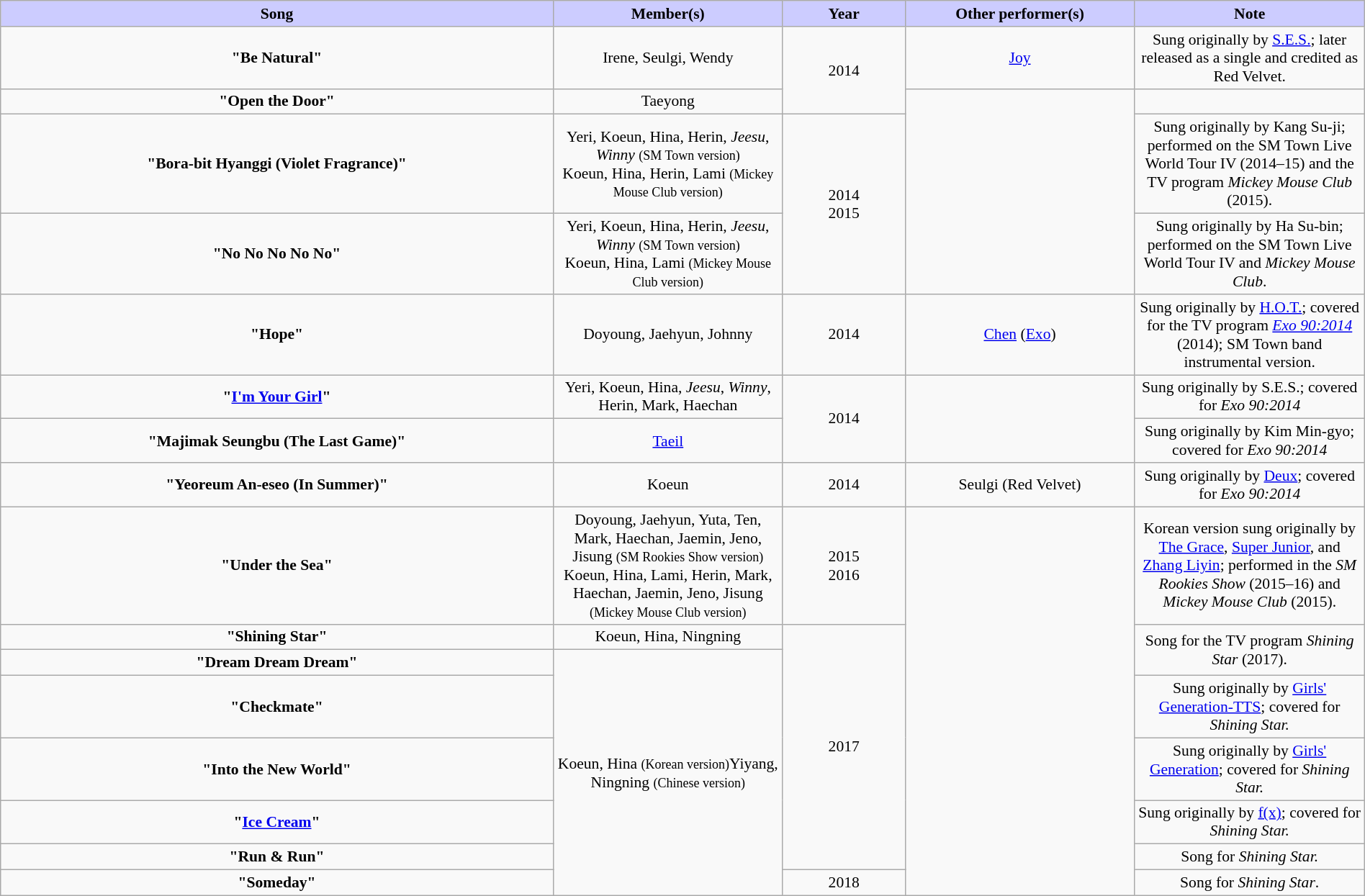<table class="wikitable" style="margin:0.5em auto; clear:both; font-size:.9em; text-align:center; width:100%">
<tr>
<th width="250" style="background: #CCCCFF;">Song</th>
<th width="100" style="background: #CCCCFF;">Member(s)</th>
<th width="50" style="background: #CCCCFF;">Year</th>
<th width="100" style="background: #CCCCFF;">Other performer(s)</th>
<th width="100" style="background: #CCCCFF;">Note</th>
</tr>
<tr>
<td><strong>"Be Natural"</strong></td>
<td>Irene, Seulgi, Wendy</td>
<td rowspan="2">2014</td>
<td><a href='#'>Joy</a></td>
<td>Sung originally by <a href='#'>S.E.S.</a>; later released as a single and credited as Red Velvet.</td>
</tr>
<tr>
<td><strong>"Open the Door"</strong></td>
<td>Taeyong</td>
<td rowspan="3"></td>
<td></td>
</tr>
<tr>
<td><strong>"Bora-bit Hyanggi (Violet Fragrance)"</strong></td>
<td>Yeri, Koeun, Hina, Herin, <em>Jeesu</em>, <em>Winny</em> <small>(SM Town version)</small><br>Koeun, Hina, Herin, Lami <small>(Mickey Mouse Club version)</small></td>
<td rowspan="2">2014<br>2015</td>
<td>Sung originally by Kang Su-ji; performed on the SM Town Live World Tour IV (2014–15) and the TV program <em>Mickey Mouse Club</em> (2015).</td>
</tr>
<tr>
<td><strong>"No No No No No"</strong></td>
<td>Yeri, Koeun, Hina, Herin, <em>Jeesu</em>, <em>Winny</em> <small>(SM Town version)</small><br>Koeun, Hina, Lami <small>(Mickey Mouse Club version)</small></td>
<td>Sung originally by Ha Su-bin; performed on the SM Town Live World Tour IV and <em>Mickey Mouse Club</em>.</td>
</tr>
<tr>
<td><strong>"Hope"</strong></td>
<td>Doyoung, Jaehyun, Johnny</td>
<td>2014</td>
<td><a href='#'>Chen</a> (<a href='#'>Exo</a>)</td>
<td>Sung originally by <a href='#'>H.O.T.</a>; covered for the TV program <em><a href='#'>Exo 90:2014</a></em> (2014); SM Town band instrumental version.</td>
</tr>
<tr>
<td><strong>"<a href='#'>I'm Your Girl</a>"</strong></td>
<td>Yeri, Koeun, Hina, <em>Jeesu</em>, <em>Winny</em>, Herin, Mark, Haechan</td>
<td rowspan="2">2014</td>
<td rowspan="2"></td>
<td>Sung originally by S.E.S.; covered for <em>Exo 90:2014</em></td>
</tr>
<tr>
<td><strong>"Majimak Seungbu (The Last Game)"</strong></td>
<td><a href='#'>Taeil</a></td>
<td>Sung originally by Kim Min-gyo; covered for <em>Exo 90:2014</em></td>
</tr>
<tr>
<td><strong>"Yeoreum An-eseo (In Summer)"</strong></td>
<td>Koeun</td>
<td>2014</td>
<td>Seulgi (Red Velvet)</td>
<td>Sung originally by <a href='#'>Deux</a>; covered for <em>Exo 90:2014</em></td>
</tr>
<tr>
<td><strong>"Under the Sea"</strong></td>
<td>Doyoung, Jaehyun, Yuta, Ten, Mark, Haechan, Jaemin, Jeno, Jisung <small>(SM Rookies Show version)</small><br>Koeun, Hina, Lami, Herin, Mark, Haechan, Jaemin, Jeno, Jisung <small>(Mickey Mouse Club version)</small></td>
<td>2015<br>2016</td>
<td rowspan="8"></td>
<td>Korean version sung originally by <a href='#'>The Grace</a>, <a href='#'>Super Junior</a>, and <a href='#'>Zhang Liyin</a>; performed in the <em>SM Rookies Show</em> (2015–16) and <em>Mickey Mouse Club</em> (2015).</td>
</tr>
<tr>
<td><strong>"Shining Star"</strong></td>
<td>Koeun, Hina, Ningning</td>
<td rowspan="6">2017</td>
<td rowspan="2">Song for the TV program <em>Shining Star</em> (2017).</td>
</tr>
<tr>
<td><strong>"Dream Dream Dream"</strong></td>
<td rowspan="6">Koeun, Hina <small>(Korean version)</small>Yiyang, Ningning <small>(Chinese version)</small></td>
</tr>
<tr>
<td><strong>"Checkmate"</strong></td>
<td>Sung originally by <a href='#'>Girls' Generation-TTS</a>; covered for <em>Shining Star.</em></td>
</tr>
<tr>
<td><strong>"Into the New World"</strong></td>
<td>Sung originally by <a href='#'>Girls' Generation</a>; covered for <em>Shining Star.</em></td>
</tr>
<tr>
<td><strong>"<a href='#'>Ice Cream</a>"</strong></td>
<td>Sung originally by <a href='#'>f(x)</a>; covered for <em>Shining Star.</em></td>
</tr>
<tr>
<td><strong>"Run & Run"</strong></td>
<td>Song for <em>Shining Star.</em></td>
</tr>
<tr>
<td><strong>"Someday"</strong></td>
<td>2018</td>
<td>Song for <em>Shining Star</em>.</td>
</tr>
</table>
